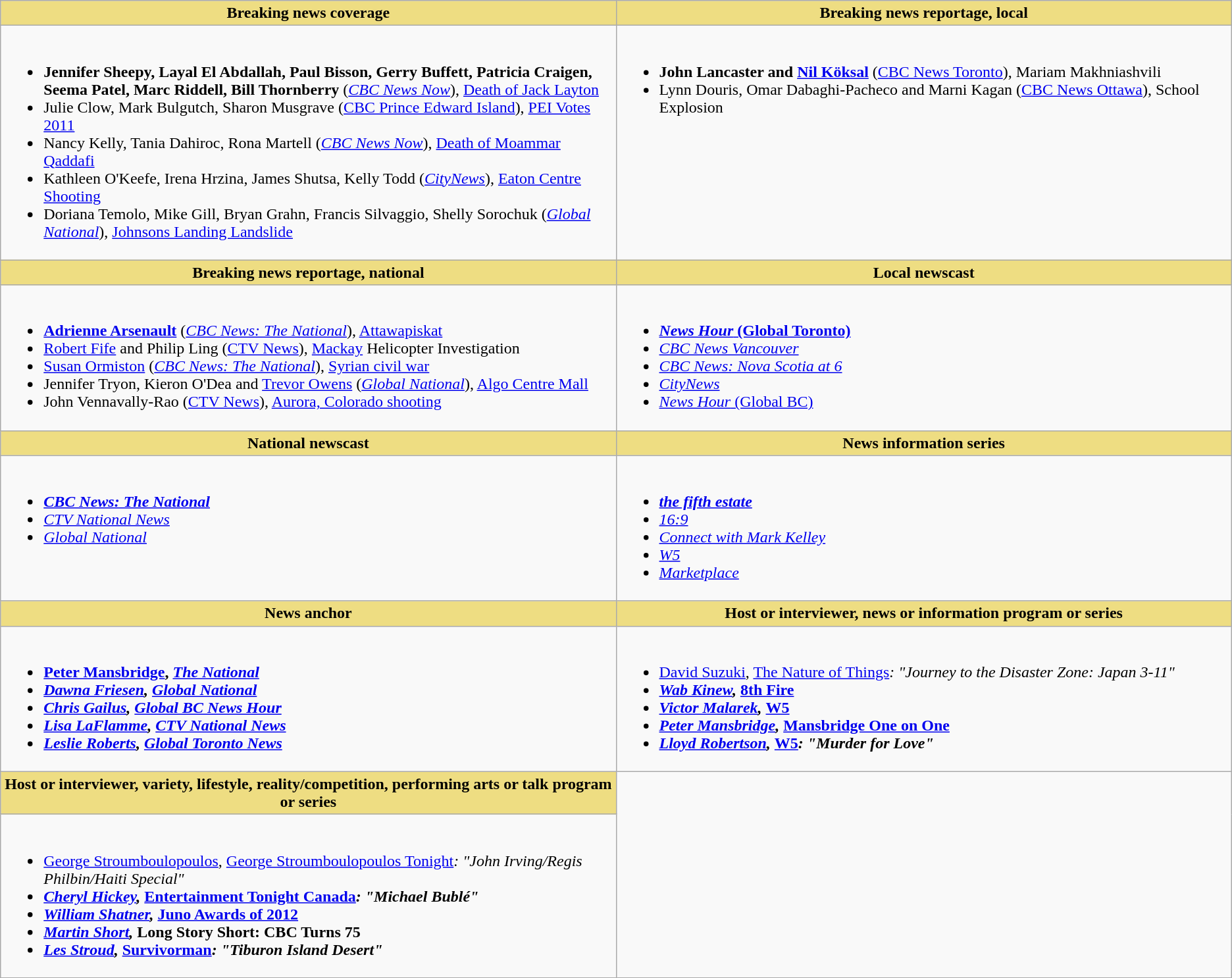<table class=wikitable>
<tr>
<th style="background:#EEDD82; width:50%">Breaking news coverage</th>
<th style="background:#EEDD82; width:50%">Breaking news reportage, local</th>
</tr>
<tr>
<td valign="top"><br><ul><li> <strong>Jennifer Sheepy, Layal El Abdallah, Paul Bisson, Gerry Buffett, Patricia Craigen, Seema Patel, Marc Riddell, Bill Thornberry</strong> (<em><a href='#'>CBC News Now</a></em>), <a href='#'>Death of Jack Layton</a></li><li>Julie Clow, Mark Bulgutch, Sharon Musgrave (<a href='#'>CBC Prince Edward Island</a>), <a href='#'>PEI Votes 2011</a></li><li>Nancy Kelly, Tania Dahiroc, Rona Martell (<em><a href='#'>CBC News Now</a></em>), <a href='#'>Death of Moammar Qaddafi</a></li><li>Kathleen O'Keefe, Irena Hrzina, James Shutsa, Kelly Todd (<em><a href='#'>CityNews</a></em>), <a href='#'>Eaton Centre Shooting</a></li><li>Doriana Temolo, Mike Gill, Bryan Grahn, Francis Silvaggio, Shelly Sorochuk (<em><a href='#'>Global National</a></em>), <a href='#'>Johnsons Landing Landslide</a></li></ul></td>
<td valign="top"><br><ul><li> <strong>John Lancaster and <a href='#'>Nil Köksal</a></strong> (<a href='#'>CBC News Toronto</a>), Mariam Makhniashvili</li><li>Lynn Douris, Omar Dabaghi-Pacheco and Marni Kagan (<a href='#'>CBC News Ottawa</a>), School Explosion</li></ul></td>
</tr>
<tr>
<th style="background:#EEDD82; width:50%">Breaking news reportage, national</th>
<th style="background:#EEDD82; width:50%">Local newscast</th>
</tr>
<tr>
<td valign="top"><br><ul><li> <strong><a href='#'>Adrienne Arsenault</a></strong> (<em><a href='#'>CBC News: The National</a></em>), <a href='#'>Attawapiskat</a></li><li><a href='#'>Robert Fife</a> and Philip Ling (<a href='#'>CTV News</a>), <a href='#'>Mackay</a> Helicopter Investigation</li><li><a href='#'>Susan Ormiston</a> (<em><a href='#'>CBC News: The National</a></em>), <a href='#'>Syrian civil war</a></li><li>Jennifer Tryon, Kieron O'Dea and <a href='#'>Trevor Owens</a> (<em><a href='#'>Global National</a></em>), <a href='#'>Algo Centre Mall</a></li><li>John Vennavally-Rao (<a href='#'>CTV News</a>), <a href='#'>Aurora, Colorado shooting</a></li></ul></td>
<td valign="top"><br><ul><li> <strong><a href='#'><em>News Hour</em> (Global Toronto)</a></strong></li><li><em><a href='#'>CBC News Vancouver</a></em></li><li><em><a href='#'>CBC News: Nova Scotia at 6</a></em></li><li><em><a href='#'>CityNews</a></em></li><li><a href='#'><em>News Hour</em> (Global BC)</a></li></ul></td>
</tr>
<tr>
<th style="background:#EEDD82; width:50%">National newscast</th>
<th style="background:#EEDD82; width:50%">News information series</th>
</tr>
<tr>
<td valign="top"><br><ul><li> <strong><em><a href='#'>CBC News: The National</a></em></strong></li><li><em><a href='#'>CTV National News</a></em></li><li><em><a href='#'>Global National</a></em></li></ul></td>
<td valign="top"><br><ul><li> <strong><em><a href='#'>the fifth estate</a></em></strong></li><li><em><a href='#'>16:9</a></em></li><li><em><a href='#'>Connect with Mark Kelley</a></em></li><li><em><a href='#'>W5</a></em></li><li><em><a href='#'>Marketplace</a></em></li></ul></td>
</tr>
<tr>
<th style="background:#EEDD82; width:50%">News anchor</th>
<th style="background:#EEDD82; width:50%">Host or interviewer, news or information program or series</th>
</tr>
<tr>
<td valign="top"><br><ul><li> <strong><a href='#'>Peter Mansbridge</a>, <em><a href='#'>The National</a><strong><em></li><li><a href='#'>Dawna Friesen</a>, </em><a href='#'>Global National</a><em></li><li><a href='#'>Chris Gailus</a>, </em><a href='#'>Global BC News Hour</a><em></li><li><a href='#'>Lisa LaFlamme</a>, </em><a href='#'>CTV National News</a><em></li><li><a href='#'>Leslie Roberts</a>, </em><a href='#'>Global Toronto News</a><em></li></ul></td>
<td valign="top"><br><ul><li> </strong><a href='#'>David Suzuki</a>, </em><a href='#'>The Nature of Things</a><em>: "Journey to the Disaster Zone: Japan 3-11"<strong></li><li><a href='#'>Wab Kinew</a>, </em><a href='#'>8th Fire</a><em></li><li><a href='#'>Victor Malarek</a>, </em><a href='#'>W5</a><em></li><li><a href='#'>Peter Mansbridge</a>, </em><a href='#'>Mansbridge One on One</a><em></li><li><a href='#'>Lloyd Robertson</a>, </em><a href='#'>W5</a><em>: "Murder for Love"</li></ul></td>
</tr>
<tr>
<th style="background:#EEDD82; width:50%">Host or interviewer, variety, lifestyle, reality/competition, performing arts or talk program or series</th>
</tr>
<tr>
<td valign="top"><br><ul><li> </strong><a href='#'>George Stroumboulopoulos</a>, </em><a href='#'>George Stroumboulopoulos Tonight</a><em>: "John Irving/Regis Philbin/Haiti Special"<strong></li><li><a href='#'>Cheryl Hickey</a>, </em><a href='#'>Entertainment Tonight Canada</a><em>: "Michael Bublé"</li><li><a href='#'>William Shatner</a>, </em><a href='#'>Juno Awards of 2012</a><em></li><li><a href='#'>Martin Short</a>, </em>Long Story Short: CBC Turns 75<em></li><li><a href='#'>Les Stroud</a>, </em><a href='#'>Survivorman</a><em>: "Tiburon Island Desert"</li></ul></td>
</tr>
</table>
